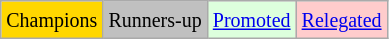<table class="wikitable">
<tr>
<td bgcolor=gold><small>Champions</small></td>
<td bgcolor=silver><small>Runners-up</small></td>
<td bgcolor="#DDFFDD"><small><a href='#'>Promoted</a></small></td>
<td bgcolor="#FFCCCC"><small><a href='#'>Relegated</a></small></td>
</tr>
</table>
